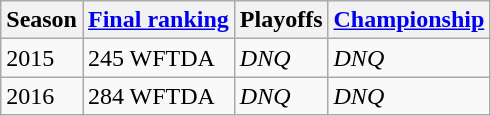<table class="wikitable sortable">
<tr>
<th>Season</th>
<th><a href='#'>Final ranking</a></th>
<th>Playoffs</th>
<th><a href='#'>Championship</a></th>
</tr>
<tr>
<td>2015</td>
<td>245 WFTDA</td>
<td><em>DNQ</em></td>
<td><em>DNQ</em></td>
</tr>
<tr>
<td>2016</td>
<td>284 WFTDA</td>
<td><em>DNQ</em></td>
<td><em>DNQ</em></td>
</tr>
</table>
